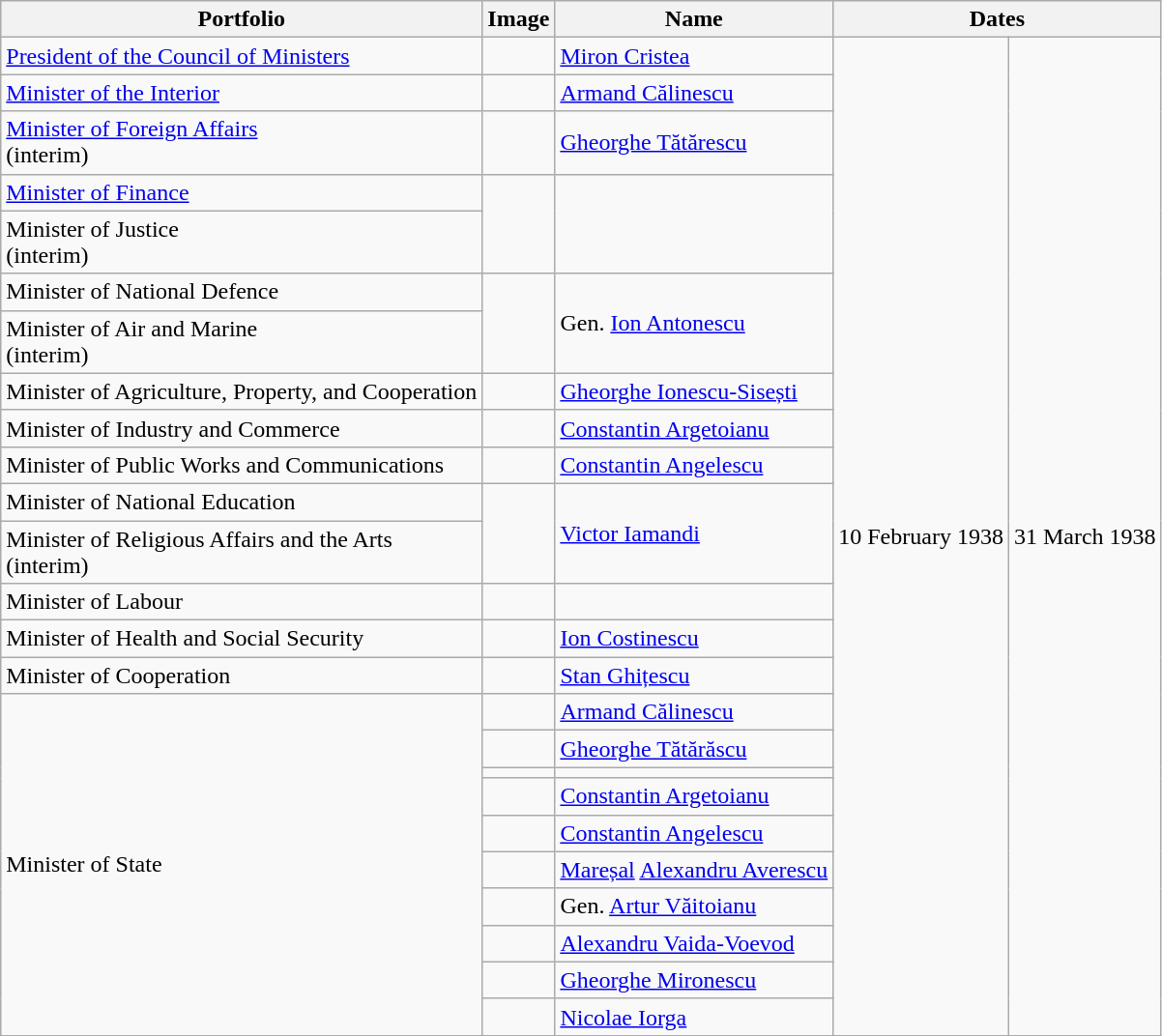<table class="wikitable">
<tr>
<th>Portfolio</th>
<th>Image</th>
<th>Name</th>
<th colspan=2>Dates</th>
</tr>
<tr>
<td><a href='#'>President of the Council of Ministers</a></td>
<td></td>
<td><a href='#'>Miron Cristea</a></td>
<td rowspan=25>10 February 1938</td>
<td rowspan=25>31 March 1938</td>
</tr>
<tr>
<td><a href='#'>Minister of the Interior</a></td>
<td></td>
<td><a href='#'>Armand Călinescu</a></td>
</tr>
<tr>
<td><a href='#'>Minister of Foreign Affairs</a><br>(interim)</td>
<td></td>
<td><a href='#'>Gheorghe Tătărescu</a></td>
</tr>
<tr>
<td><a href='#'>Minister of Finance</a></td>
<td rowspan=2></td>
<td rowspan=2></td>
</tr>
<tr>
<td>Minister of Justice<br>(interim)</td>
</tr>
<tr>
<td>Minister of National Defence</td>
<td rowspan=2></td>
<td rowspan=2>Gen. <a href='#'>Ion Antonescu</a></td>
</tr>
<tr>
<td>Minister of Air and Marine<br>(interim)</td>
</tr>
<tr>
<td>Minister of Agriculture, Property, and Cooperation</td>
<td></td>
<td><a href='#'>Gheorghe Ionescu-Sisești</a></td>
</tr>
<tr>
<td>Minister of Industry and Commerce</td>
<td></td>
<td><a href='#'>Constantin Argetoianu</a></td>
</tr>
<tr>
<td>Minister of Public Works and Communications</td>
<td></td>
<td><a href='#'>Constantin Angelescu</a></td>
</tr>
<tr>
<td>Minister of National Education</td>
<td rowspan=2></td>
<td rowspan=2><a href='#'>Victor Iamandi</a></td>
</tr>
<tr>
<td>Minister of Religious Affairs and the Arts<br>(interim)</td>
</tr>
<tr>
<td>Minister of Labour</td>
<td></td>
<td></td>
</tr>
<tr>
<td>Minister of Health and Social Security</td>
<td></td>
<td><a href='#'>Ion Costinescu</a></td>
</tr>
<tr>
<td>Minister of Cooperation</td>
<td></td>
<td><a href='#'>Stan Ghițescu</a></td>
</tr>
<tr>
<td rowspan=10>Minister of State</td>
<td></td>
<td><a href='#'>Armand Călinescu</a></td>
</tr>
<tr>
<td></td>
<td><a href='#'>Gheorghe Tătărăscu</a></td>
</tr>
<tr>
<td></td>
<td></td>
</tr>
<tr>
<td></td>
<td><a href='#'>Constantin Argetoianu</a></td>
</tr>
<tr>
<td></td>
<td><a href='#'>Constantin Angelescu</a></td>
</tr>
<tr>
<td></td>
<td><a href='#'>Mareșal</a> <a href='#'>Alexandru Averescu</a></td>
</tr>
<tr>
<td></td>
<td>Gen. <a href='#'>Artur Văitoianu</a></td>
</tr>
<tr>
<td></td>
<td><a href='#'>Alexandru Vaida-Voevod</a></td>
</tr>
<tr>
<td></td>
<td><a href='#'>Gheorghe Mironescu</a></td>
</tr>
<tr>
<td></td>
<td><a href='#'>Nicolae Iorga</a></td>
</tr>
<tr>
</tr>
</table>
